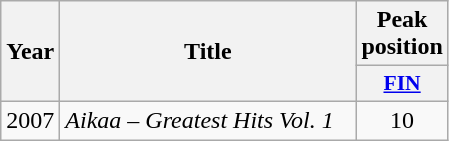<table class="wikitable">
<tr>
<th rowspan="2" style="text-align:center; width:10px;">Year</th>
<th rowspan="2" style="text-align:center; width:190px;">Title</th>
<th style="text-align:center; width:20px;">Peak position</th>
</tr>
<tr>
<th scope="col" style="width:3em;font-size:90%;"><a href='#'>FIN</a><br></th>
</tr>
<tr>
<td style="text-align:center;">2007</td>
<td><em>Aikaa – Greatest Hits Vol. 1</em></td>
<td style="text-align:center;">10</td>
</tr>
</table>
